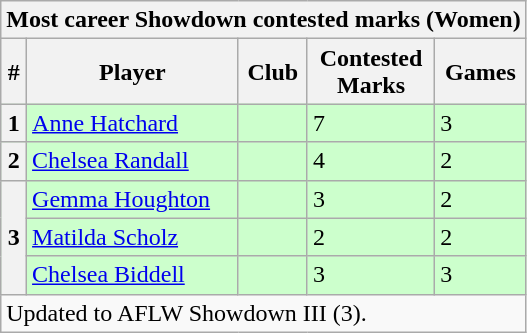<table class="wikitable">
<tr>
<th colspan="5">Most career Showdown contested marks (Women)</th>
</tr>
<tr>
<th>#</th>
<th>Player</th>
<th>Club</th>
<th>Contested<br>Marks</th>
<th>Games</th>
</tr>
<tr style="background:#cfc;">
<th>1</th>
<td><a href='#'>Anne Hatchard</a></td>
<td></td>
<td>7</td>
<td>3</td>
</tr>
<tr style="background:#cfc;">
<th>2</th>
<td><a href='#'>Chelsea Randall</a></td>
<td></td>
<td>4</td>
<td>2</td>
</tr>
<tr style="background:#cfc;">
<th rowspan="3">3</th>
<td><a href='#'>Gemma Houghton</a></td>
<td></td>
<td>3</td>
<td>2</td>
</tr>
<tr style="background:#cfc;">
<td><a href='#'>Matilda Scholz</a></td>
<td></td>
<td>2</td>
<td>2</td>
</tr>
<tr style="background:#cfc;">
<td><a href='#'>Chelsea Biddell</a></td>
<td></td>
<td>3</td>
<td>3</td>
</tr>
<tr>
<td colspan="5">Updated to AFLW Showdown III (3).</td>
</tr>
</table>
